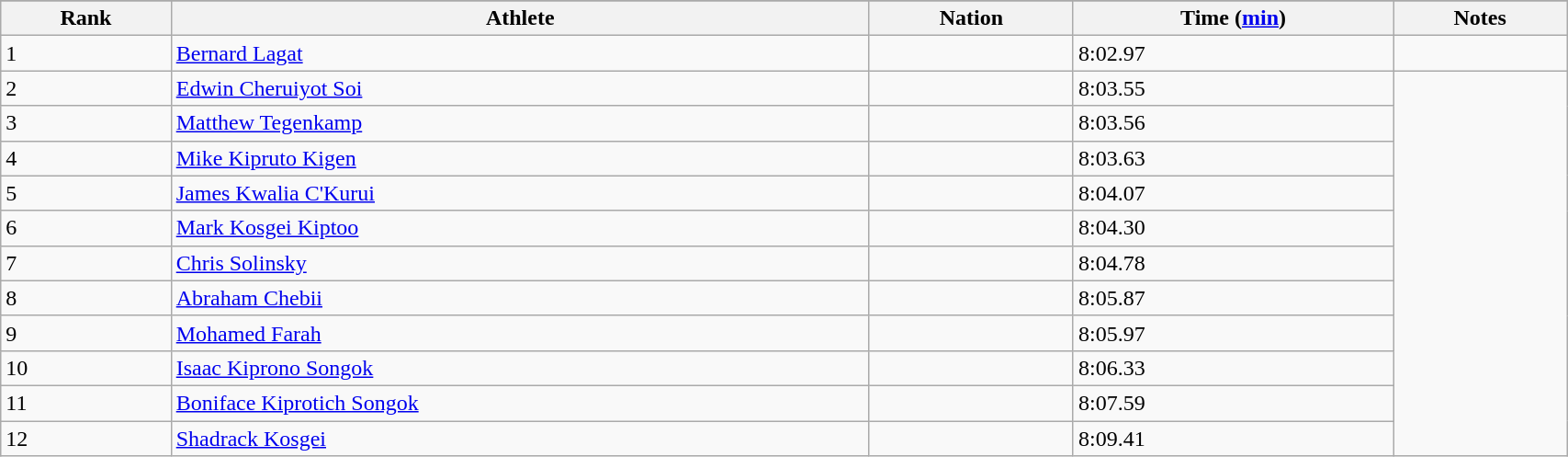<table class="wikitable" width=90%>
<tr>
</tr>
<tr>
<th>Rank</th>
<th>Athlete</th>
<th>Nation</th>
<th>Time (<a href='#'>min</a>)</th>
<th>Notes</th>
</tr>
<tr>
<td>1</td>
<td><a href='#'>Bernard Lagat</a></td>
<td></td>
<td>8:02.97</td>
<td></td>
</tr>
<tr>
<td>2</td>
<td><a href='#'>Edwin Cheruiyot Soi</a></td>
<td></td>
<td>8:03.55</td>
</tr>
<tr>
<td>3</td>
<td><a href='#'>Matthew Tegenkamp</a></td>
<td></td>
<td>8:03.56</td>
</tr>
<tr>
<td>4</td>
<td><a href='#'>Mike Kipruto Kigen</a></td>
<td></td>
<td>8:03.63</td>
</tr>
<tr>
<td>5</td>
<td><a href='#'>James Kwalia C'Kurui</a></td>
<td></td>
<td>8:04.07</td>
</tr>
<tr>
<td>6</td>
<td><a href='#'>Mark Kosgei Kiptoo</a></td>
<td></td>
<td>8:04.30</td>
</tr>
<tr>
<td>7</td>
<td><a href='#'>Chris Solinsky</a></td>
<td></td>
<td>8:04.78</td>
</tr>
<tr>
<td>8</td>
<td><a href='#'>Abraham Chebii</a></td>
<td></td>
<td>8:05.87</td>
</tr>
<tr>
<td>9</td>
<td><a href='#'>Mohamed Farah</a></td>
<td></td>
<td>8:05.97</td>
</tr>
<tr>
<td>10</td>
<td><a href='#'>Isaac Kiprono Songok</a></td>
<td></td>
<td>8:06.33</td>
</tr>
<tr>
<td>11</td>
<td><a href='#'>Boniface Kiprotich Songok</a></td>
<td></td>
<td>8:07.59</td>
</tr>
<tr>
<td>12</td>
<td><a href='#'>Shadrack Kosgei</a></td>
<td></td>
<td>8:09.41</td>
</tr>
</table>
